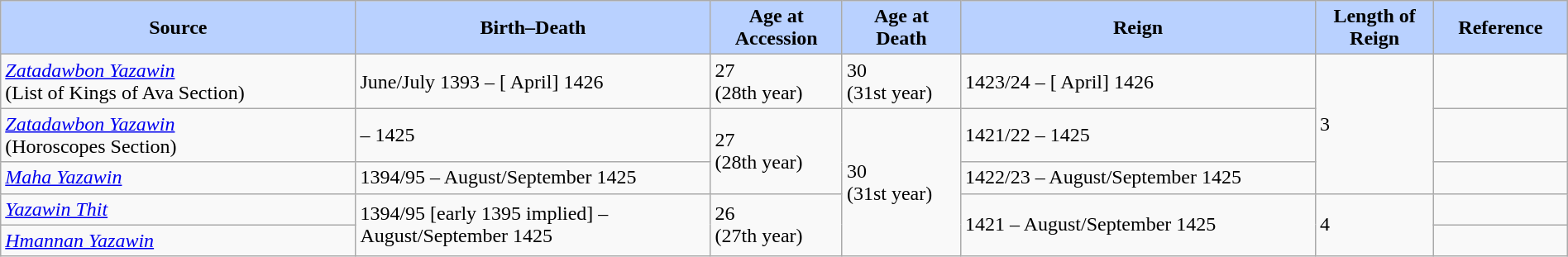<table width=100% class="wikitable">
<tr>
<th style="background-color:#B9D1FF" width=15%>Source</th>
<th style="background-color:#B9D1FF" width=15%>Birth–Death</th>
<th style="background-color:#B9D1FF" width=5%>Age at Accession</th>
<th style="background-color:#B9D1FF" width=5%>Age at Death</th>
<th style="background-color:#B9D1FF" width=15%>Reign</th>
<th style="background-color:#B9D1FF" width=5%>Length of Reign</th>
<th style="background-color:#B9D1FF" width=5%>Reference</th>
</tr>
<tr>
<td><em><a href='#'>Zatadawbon Yazawin</a></em> <br> (List of Kings of Ava Section)</td>
<td>June/July 1393  – [ April] 1426 </td>
<td>27 <br> (28th year) </td>
<td>30 <br> (31st year) </td>
<td>1423/24  – [ April] 1426 </td>
<td rowspan="3">3</td>
<td></td>
</tr>
<tr>
<td><em><a href='#'>Zatadawbon Yazawin</a></em> <br> (Horoscopes Section)</td>
<td> – 1425</td>
<td rowspan="2">27 <br> (28th year)</td>
<td rowspan="4">30 <br> (31st year)</td>
<td>1421/22 – 1425</td>
<td></td>
</tr>
<tr>
<td><em><a href='#'>Maha Yazawin</a></em></td>
<td> 1394/95 – August/September 1425</td>
<td>1422/23 – August/September 1425</td>
<td></td>
</tr>
<tr>
<td><em><a href='#'>Yazawin Thit</a></em></td>
<td rowspan="2">1394/95 [early 1395 implied] – August/September 1425</td>
<td rowspan="2">26 <br> (27th year)</td>
<td rowspan="2">1421 – August/September 1425</td>
<td rowspan="2">4</td>
<td></td>
</tr>
<tr>
<td><em><a href='#'>Hmannan Yazawin</a></em></td>
<td></td>
</tr>
</table>
